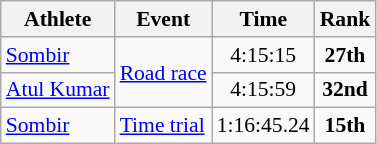<table class=wikitable style="font-size:90%">
<tr>
<th>Athlete</th>
<th>Event</th>
<th>Time</th>
<th>Rank</th>
</tr>
<tr>
<td><a href='#'>Sombir</a></td>
<td rowspan=2><a href='#'>Road race</a></td>
<td align=center>4:15:15</td>
<td align=center><strong>27th</strong></td>
</tr>
<tr>
<td><a href='#'>Atul Kumar</a></td>
<td align=center>4:15:59</td>
<td align=center><strong>32nd</strong></td>
</tr>
<tr>
<td><a href='#'>Sombir</a></td>
<td><a href='#'>Time trial</a></td>
<td align=center>1:16:45.24</td>
<td align=center><strong>15th</strong></td>
</tr>
</table>
